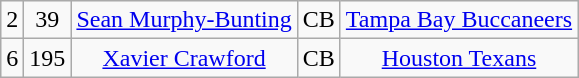<table class="wikitable" style="text-align:center">
<tr>
<td>2</td>
<td>39</td>
<td><a href='#'>Sean Murphy-Bunting</a></td>
<td>CB</td>
<td><a href='#'>Tampa Bay Buccaneers</a></td>
</tr>
<tr>
<td>6</td>
<td>195</td>
<td><a href='#'>Xavier Crawford</a></td>
<td>CB</td>
<td><a href='#'>Houston Texans</a></td>
</tr>
</table>
